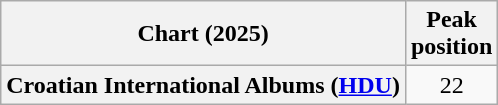<table class="wikitable sortable plainrowheaders" style="text-align:center">
<tr>
<th scope="col">Chart (2025)</th>
<th scope="col">Peak<br>position</th>
</tr>
<tr>
<th scope="row">Croatian International Albums (<a href='#'>HDU</a>)</th>
<td>22</td>
</tr>
</table>
